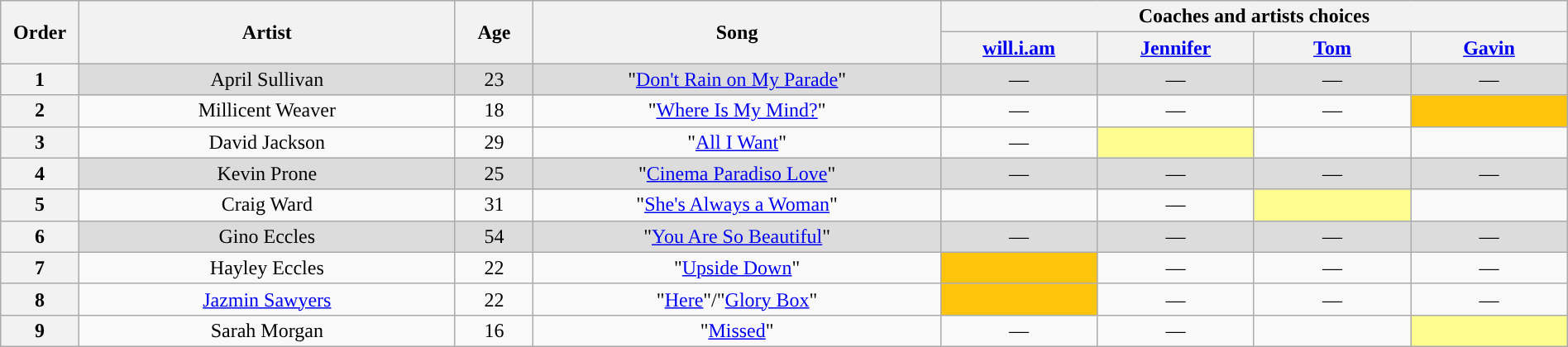<table class="wikitable" style="text-align:center; width:100%;">
<tr>
<th scope="col" rowspan="2" style="width:05%;">Order</th>
<th scope="col" rowspan="2" style="width:24%;">Artist</th>
<th scope="col" rowspan="2" style="width:05%;">Age</th>
<th scope="col" rowspan="2" style="width:26%;">Song</th>
<th colspan="4" style="width:40%;">Coaches and artists choices</th>
</tr>
<tr>
<th style="width:10%;"><a href='#'>will.i.am</a></th>
<th style="width:10%;"><a href='#'>Jennifer</a></th>
<th style="width:10%;"><a href='#'>Tom</a></th>
<th style="width:10%;"><a href='#'>Gavin</a></th>
</tr>
<tr style="background:#DCDCDC">
<th>1</th>
<td style="background:#DCDCDC; text-align:center;">April Sullivan</td>
<td style="background:#DCDCDC; text-align:center;">23</td>
<td style="background:#DCDCDC; text-align:center;">"<a href='#'>Don't Rain on My Parade</a>"</td>
<td>—</td>
<td>—</td>
<td>—</td>
<td>—</td>
</tr>
<tr>
<th>2</th>
<td>Millicent Weaver</td>
<td>18</td>
<td>"<a href='#'>Where Is My Mind?</a>"</td>
<td>—</td>
<td>—</td>
<td>—</td>
<td style="background:#FFC40C;text-align:center;"><strong></strong></td>
</tr>
<tr>
<th>3</th>
<td>David Jackson</td>
<td>29</td>
<td>"<a href='#'>All I Want</a>"</td>
<td>—</td>
<td style="background:#fdfc8f;"><strong></strong></td>
<td><strong></strong></td>
<td><strong></strong></td>
</tr>
<tr style="background:#DCDCDC">
<th>4</th>
<td style="background:#DCDCDC; text-align:center;">Kevin Prone</td>
<td style="background:#DCDCDC; text-align:center;">25</td>
<td style="background:#DCDCDC; text-align:center;">"<a href='#'>Cinema Paradiso Love</a>"</td>
<td>—</td>
<td>—</td>
<td>—</td>
<td>—</td>
</tr>
<tr>
<th>5</th>
<td>Craig Ward</td>
<td>31</td>
<td>"<a href='#'>She's Always a Woman</a>"</td>
<td><strong></strong></td>
<td>—</td>
<td style="background:#fdfc8f;"><strong></strong></td>
<td><strong></strong></td>
</tr>
<tr style="background:#DCDCDC">
<th>6</th>
<td style="background:#DCDCDC; text-align:center;">Gino Eccles</td>
<td style="background:#DCDCDC; text-align:center;">54</td>
<td style="background:#DCDCDC; text-align:center;">"<a href='#'>You Are So Beautiful</a>"</td>
<td>—</td>
<td>—</td>
<td>—</td>
<td>—</td>
</tr>
<tr>
<th>7</th>
<td>Hayley Eccles</td>
<td>22</td>
<td>"<a href='#'>Upside Down</a>"</td>
<td style="background:#FFC40C;text-align:center;"><strong></strong></td>
<td>—</td>
<td>—</td>
<td>—</td>
</tr>
<tr>
<th>8</th>
<td><a href='#'>Jazmin Sawyers</a></td>
<td>22</td>
<td>"<a href='#'>Here</a>"/"<a href='#'>Glory Box</a>"</td>
<td style="background:#FFC40C;text-align:center;"><strong></strong></td>
<td>—</td>
<td>—</td>
<td>—</td>
</tr>
<tr>
<th>9</th>
<td>Sarah Morgan</td>
<td>16</td>
<td>"<a href='#'>Missed</a>"</td>
<td>—</td>
<td>—</td>
<td><strong></strong></td>
<td style="background:#fdfc8f;"><strong></strong></td>
</tr>
</table>
